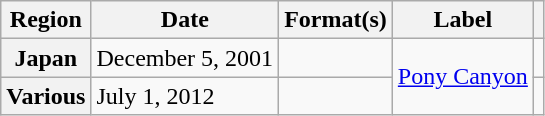<table class="wikitable plainrowheaders">
<tr>
<th scope="col">Region</th>
<th scope="col">Date</th>
<th scope="col">Format(s)</th>
<th scope="col">Label</th>
<th scope="col"></th>
</tr>
<tr>
<th scope="row">Japan</th>
<td>December 5, 2001</td>
<td></td>
<td rowspan="2"><a href='#'>Pony Canyon</a></td>
<td></td>
</tr>
<tr>
<th scope="row">Various</th>
<td>July 1, 2012</td>
<td></td>
<td></td>
</tr>
</table>
